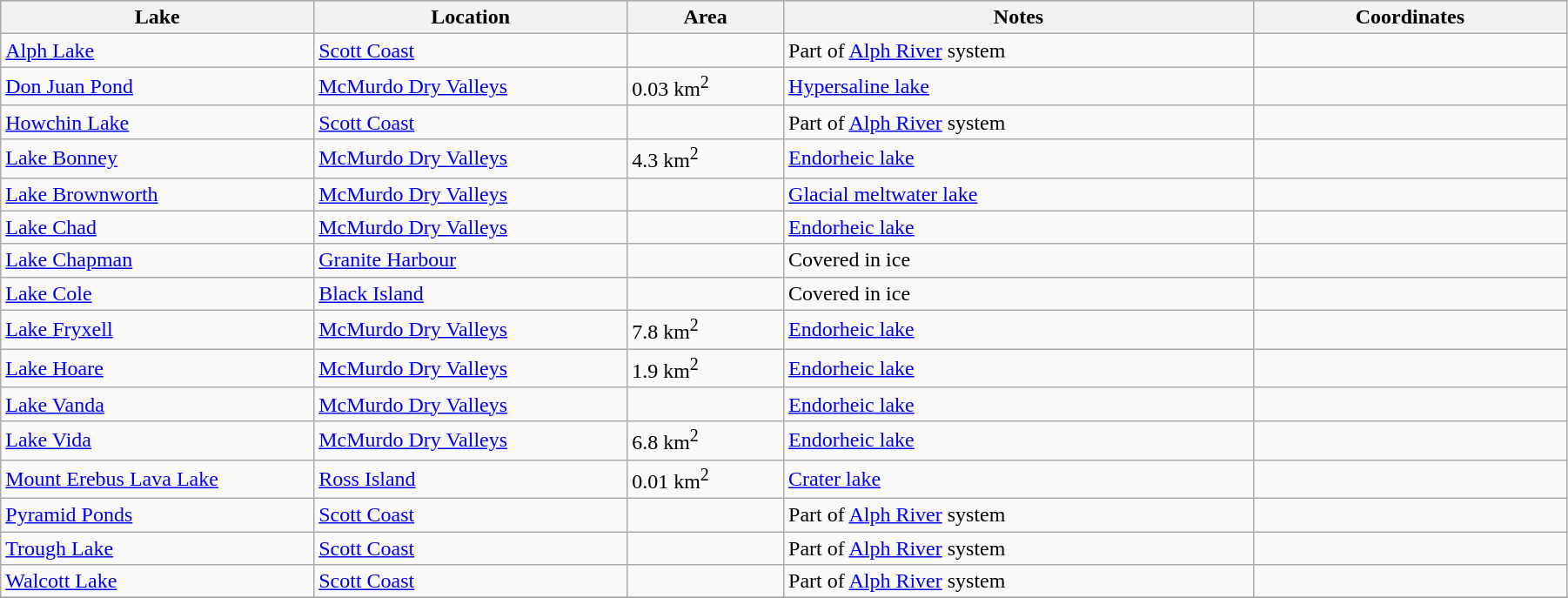<table class="wikitable sortable" width=95%>
<tr bgcolor=#99CCFF>
<th width=20%>Lake</th>
<th width=20%>Location</th>
<th width=10%;data-sort-type=number>Area</th>
<th width=30%>Notes</th>
<th width=20%>Coordinates</th>
</tr>
<tr>
<td><a href='#'>Alph Lake</a></td>
<td><a href='#'>Scott Coast</a></td>
<td></td>
<td>Part of <a href='#'>Alph River</a> system</td>
<td></td>
</tr>
<tr>
<td><a href='#'>Don Juan Pond</a></td>
<td><a href='#'>McMurdo Dry Valleys</a></td>
<td>0.03 km<sup>2</sup></td>
<td><a href='#'>Hypersaline lake</a></td>
<td></td>
</tr>
<tr>
<td><a href='#'>Howchin Lake</a></td>
<td><a href='#'>Scott Coast</a></td>
<td></td>
<td>Part of <a href='#'>Alph River</a> system</td>
<td></td>
</tr>
<tr>
<td><a href='#'>Lake Bonney</a></td>
<td><a href='#'>McMurdo Dry Valleys</a></td>
<td>4.3 km<sup>2</sup></td>
<td><a href='#'>Endorheic lake</a></td>
<td></td>
</tr>
<tr>
<td><a href='#'>Lake Brownworth</a></td>
<td><a href='#'>McMurdo Dry Valleys</a></td>
<td></td>
<td><a href='#'>Glacial meltwater lake</a></td>
<td></td>
</tr>
<tr>
<td><a href='#'>Lake Chad</a></td>
<td><a href='#'>McMurdo Dry Valleys</a></td>
<td></td>
<td><a href='#'>Endorheic lake</a></td>
<td></td>
</tr>
<tr>
<td><a href='#'>Lake Chapman</a></td>
<td><a href='#'>Granite Harbour</a></td>
<td></td>
<td>Covered in ice</td>
<td></td>
</tr>
<tr>
<td><a href='#'>Lake Cole</a></td>
<td><a href='#'>Black Island</a></td>
<td></td>
<td>Covered in ice</td>
<td></td>
</tr>
<tr>
<td><a href='#'>Lake Fryxell</a></td>
<td><a href='#'>McMurdo Dry Valleys</a></td>
<td>7.8 km<sup>2</sup></td>
<td><a href='#'>Endorheic lake</a></td>
<td></td>
</tr>
<tr>
<td><a href='#'>Lake Hoare</a></td>
<td><a href='#'>McMurdo Dry Valleys</a></td>
<td>1.9 km<sup>2</sup></td>
<td><a href='#'>Endorheic lake</a></td>
<td></td>
</tr>
<tr>
<td><a href='#'>Lake Vanda</a></td>
<td><a href='#'>McMurdo Dry Valleys</a></td>
<td></td>
<td><a href='#'>Endorheic lake</a></td>
<td></td>
</tr>
<tr>
<td><a href='#'>Lake Vida</a></td>
<td><a href='#'>McMurdo Dry Valleys</a></td>
<td>6.8 km<sup>2</sup></td>
<td><a href='#'>Endorheic lake</a></td>
<td></td>
</tr>
<tr>
<td><a href='#'>Mount Erebus Lava Lake</a></td>
<td><a href='#'>Ross Island</a></td>
<td>0.01 km<sup>2</sup></td>
<td><a href='#'>Crater lake</a></td>
<td></td>
</tr>
<tr>
<td><a href='#'>Pyramid Ponds</a></td>
<td><a href='#'>Scott Coast</a></td>
<td></td>
<td>Part of <a href='#'>Alph River</a> system</td>
<td></td>
</tr>
<tr>
<td><a href='#'>Trough Lake</a></td>
<td><a href='#'>Scott Coast</a></td>
<td></td>
<td>Part of <a href='#'>Alph River</a> system</td>
<td></td>
</tr>
<tr>
<td><a href='#'>Walcott Lake</a></td>
<td><a href='#'>Scott Coast</a></td>
<td></td>
<td>Part of <a href='#'>Alph River</a> system</td>
<td></td>
</tr>
<tr>
</tr>
</table>
